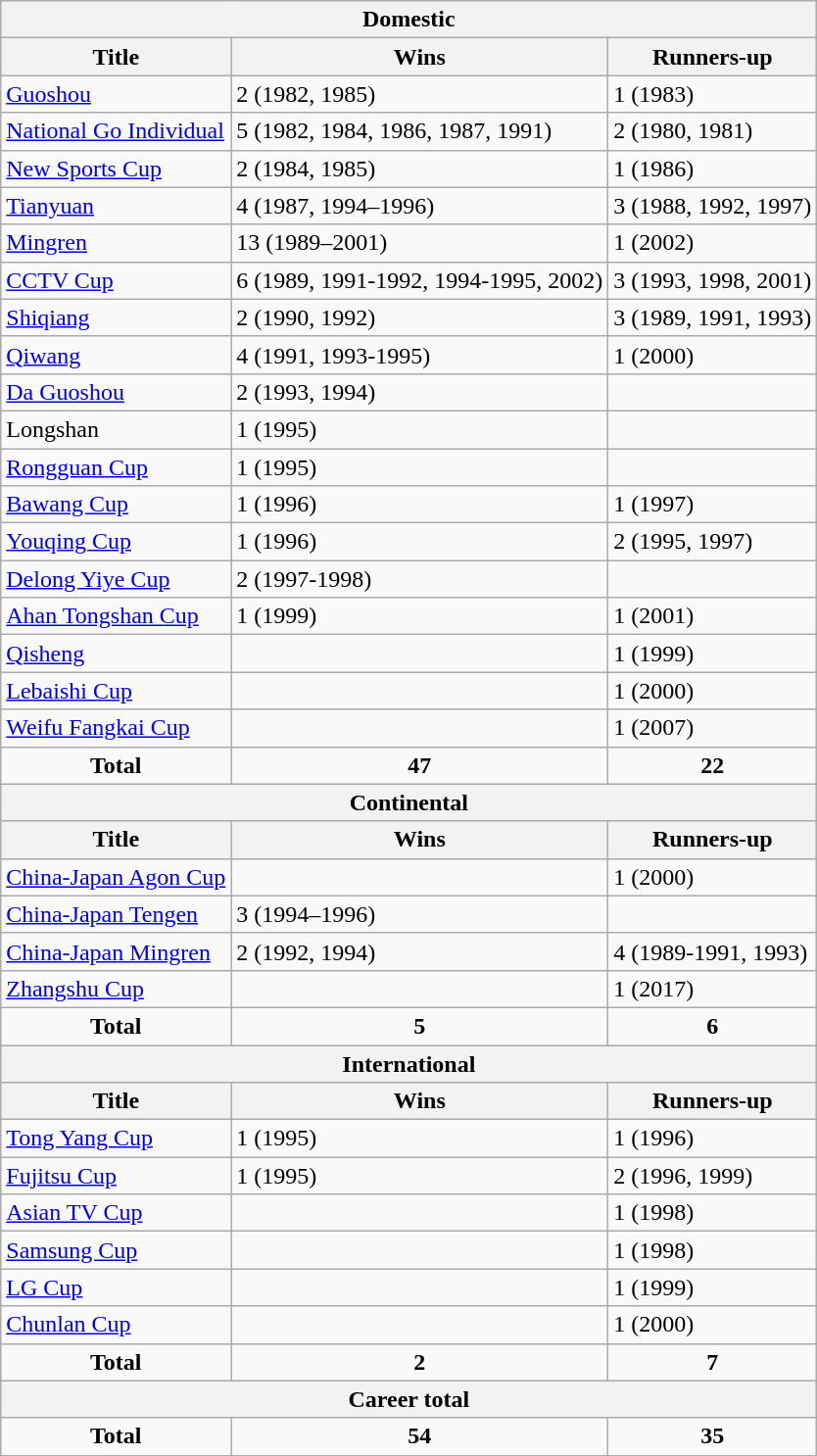<table class="wikitable">
<tr>
<th colspan=3>Domestic</th>
</tr>
<tr>
<th>Title</th>
<th>Wins</th>
<th>Runners-up</th>
</tr>
<tr>
<td><a href='#'>Guoshou</a></td>
<td>2 (1982, 1985)</td>
<td>1 (1983)</td>
</tr>
<tr>
<td><a href='#'>National Go Individual</a></td>
<td>5 (1982, 1984, 1986, 1987, 1991)</td>
<td>2 (1980, 1981)</td>
</tr>
<tr>
<td><a href='#'>New Sports Cup</a></td>
<td>2 (1984, 1985)</td>
<td>1 (1986)</td>
</tr>
<tr>
<td><a href='#'>Tianyuan</a></td>
<td>4 (1987, 1994–1996)</td>
<td>3 (1988, 1992, 1997)</td>
</tr>
<tr>
<td><a href='#'>Mingren</a></td>
<td>13 (1989–2001)</td>
<td>1 (2002)</td>
</tr>
<tr>
<td><a href='#'>CCTV Cup</a></td>
<td>6 (1989, 1991-1992, 1994-1995, 2002)</td>
<td>3 (1993, 1998, 2001)</td>
</tr>
<tr>
<td><a href='#'>Shiqiang</a></td>
<td>2 (1990, 1992)</td>
<td>3 (1989, 1991, 1993)</td>
</tr>
<tr>
<td><a href='#'>Qiwang</a></td>
<td>4 (1991, 1993-1995)</td>
<td>1 (2000)</td>
</tr>
<tr>
<td><a href='#'>Da Guoshou</a></td>
<td>2 (1993, 1994)</td>
<td></td>
</tr>
<tr>
<td>Longshan</td>
<td>1 (1995)</td>
<td></td>
</tr>
<tr>
<td><a href='#'>Rongguan Cup</a></td>
<td>1 (1995)</td>
<td></td>
</tr>
<tr>
<td><a href='#'>Bawang Cup</a></td>
<td>1 (1996)</td>
<td>1 (1997)</td>
</tr>
<tr>
<td><a href='#'>Youqing Cup</a></td>
<td>1 (1996)</td>
<td>2 (1995, 1997)</td>
</tr>
<tr>
<td><a href='#'>Delong Yiye Cup</a></td>
<td>2 (1997-1998)</td>
<td></td>
</tr>
<tr>
<td><a href='#'>Ahan Tongshan Cup</a></td>
<td>1 (1999)</td>
<td>1 (2001)</td>
</tr>
<tr>
<td><a href='#'>Qisheng</a></td>
<td></td>
<td>1 (1999)</td>
</tr>
<tr>
<td><a href='#'>Lebaishi Cup</a></td>
<td></td>
<td>1 (2000)</td>
</tr>
<tr>
<td><a href='#'>Weifu Fangkai Cup</a></td>
<td></td>
<td>1 (2007)</td>
</tr>
<tr align="center">
<td><strong>Total</strong></td>
<td><strong>47</strong></td>
<td><strong>22</strong></td>
</tr>
<tr>
<th colspan=3>Continental</th>
</tr>
<tr>
<th>Title</th>
<th>Wins</th>
<th>Runners-up</th>
</tr>
<tr>
<td><a href='#'>China-Japan Agon Cup</a></td>
<td></td>
<td>1 (2000)</td>
</tr>
<tr>
<td><a href='#'>China-Japan Tengen</a></td>
<td>3 (1994–1996)</td>
<td></td>
</tr>
<tr>
<td><a href='#'>China-Japan Mingren</a></td>
<td>2 (1992, 1994)</td>
<td>4 (1989-1991, 1993)</td>
</tr>
<tr>
<td><a href='#'>Zhangshu Cup</a></td>
<td></td>
<td>1 (2017)</td>
</tr>
<tr align="center">
<td><strong>Total</strong></td>
<td><strong>5</strong></td>
<td><strong>6</strong></td>
</tr>
<tr>
<th colspan=3>International</th>
</tr>
<tr>
<th>Title</th>
<th>Wins</th>
<th>Runners-up</th>
</tr>
<tr>
<td><a href='#'>Tong Yang Cup</a></td>
<td>1 (1995)</td>
<td>1 (1996)</td>
</tr>
<tr>
<td><a href='#'>Fujitsu Cup</a></td>
<td>1 (1995)</td>
<td>2 (1996, 1999)</td>
</tr>
<tr>
<td><a href='#'>Asian TV Cup</a></td>
<td></td>
<td>1 (1998)</td>
</tr>
<tr>
<td><a href='#'>Samsung Cup</a></td>
<td></td>
<td>1 (1998)</td>
</tr>
<tr>
<td><a href='#'>LG Cup</a></td>
<td></td>
<td>1 (1999)</td>
</tr>
<tr>
<td><a href='#'>Chunlan Cup</a></td>
<td></td>
<td>1 (2000)</td>
</tr>
<tr align="center">
<td><strong>Total</strong></td>
<td><strong>2</strong></td>
<td><strong>7</strong></td>
</tr>
<tr>
<th colspan=3>Career total</th>
</tr>
<tr align="center">
<td><strong>Total</strong></td>
<td><strong>54</strong></td>
<td><strong>35</strong></td>
</tr>
</table>
